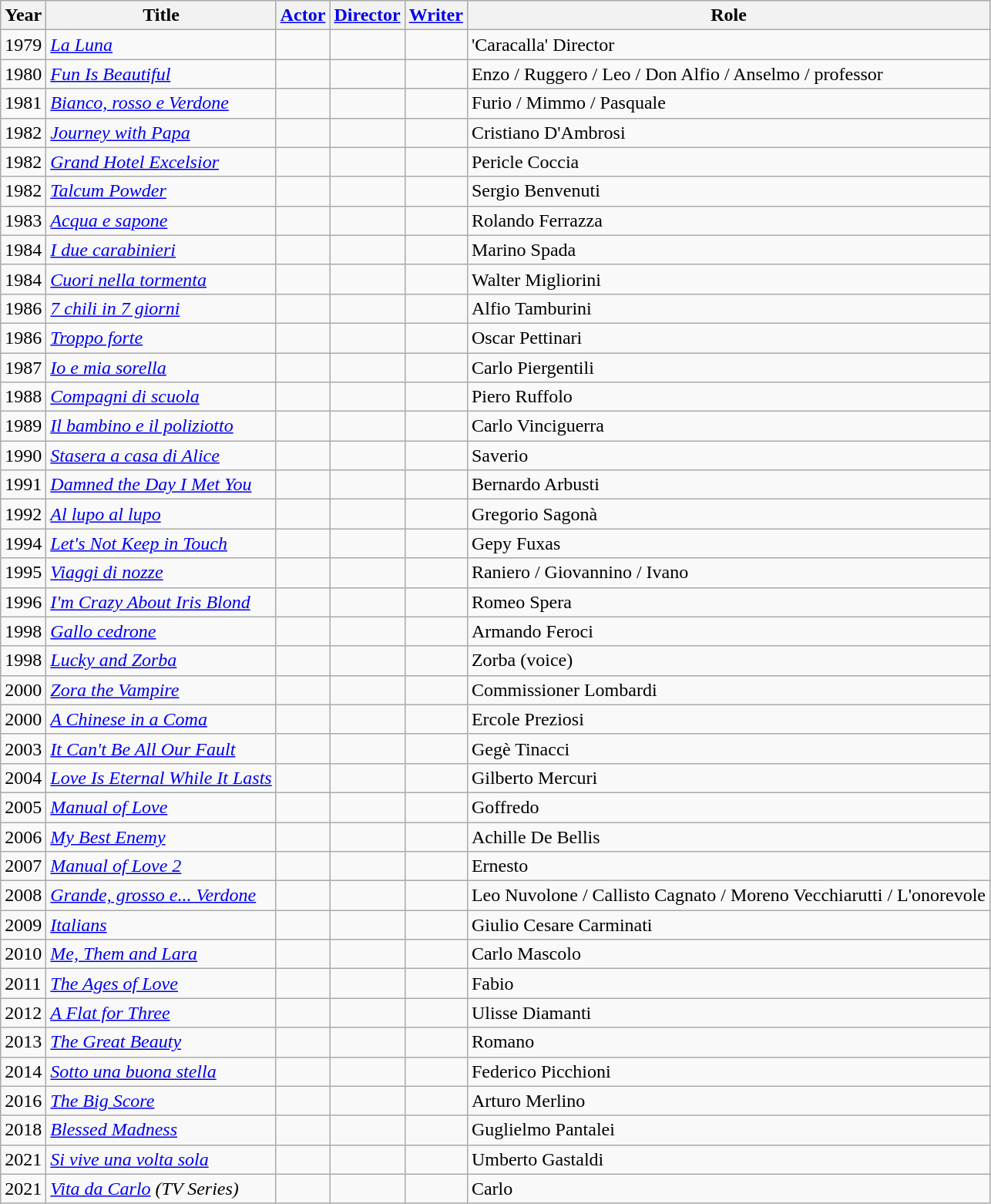<table class="wikitable sortable">
<tr>
<th>Year</th>
<th>Title</th>
<th><a href='#'>Actor</a></th>
<th><a href='#'>Director</a></th>
<th><a href='#'>Writer</a></th>
<th>Role</th>
</tr>
<tr>
<td>1979</td>
<td><em><a href='#'>La Luna</a></em></td>
<td></td>
<td></td>
<td></td>
<td>'Caracalla' Director</td>
</tr>
<tr>
<td>1980</td>
<td><em><a href='#'>Fun Is Beautiful</a></em></td>
<td></td>
<td></td>
<td></td>
<td>Enzo / Ruggero / Leo / Don Alfio / Anselmo / professor</td>
</tr>
<tr>
<td>1981</td>
<td><em><a href='#'>Bianco, rosso e Verdone</a></em></td>
<td></td>
<td></td>
<td></td>
<td>Furio / Mimmo / Pasquale</td>
</tr>
<tr>
<td>1982</td>
<td><em><a href='#'>Journey with Papa</a></em></td>
<td></td>
<td></td>
<td></td>
<td>Cristiano D'Ambrosi</td>
</tr>
<tr>
<td>1982</td>
<td><em><a href='#'>Grand Hotel Excelsior</a></em></td>
<td></td>
<td></td>
<td></td>
<td>Pericle Coccia</td>
</tr>
<tr>
<td>1982</td>
<td><em><a href='#'>Talcum Powder</a></em></td>
<td></td>
<td></td>
<td></td>
<td>Sergio Benvenuti</td>
</tr>
<tr>
<td>1983</td>
<td><em><a href='#'>Acqua e sapone</a></em></td>
<td></td>
<td></td>
<td></td>
<td>Rolando Ferrazza</td>
</tr>
<tr>
<td>1984</td>
<td><em><a href='#'>I due carabinieri</a></em></td>
<td></td>
<td></td>
<td></td>
<td>Marino Spada</td>
</tr>
<tr>
<td>1984</td>
<td><em><a href='#'>Cuori nella tormenta</a></em></td>
<td></td>
<td></td>
<td></td>
<td>Walter Migliorini</td>
</tr>
<tr>
<td>1986</td>
<td><em><a href='#'>7 chili in 7 giorni</a></em></td>
<td></td>
<td></td>
<td></td>
<td>Alfio Tamburini</td>
</tr>
<tr>
<td>1986</td>
<td><em><a href='#'>Troppo forte</a></em></td>
<td></td>
<td></td>
<td></td>
<td>Oscar Pettinari</td>
</tr>
<tr>
<td>1987</td>
<td><em><a href='#'>Io e mia sorella</a></em></td>
<td></td>
<td></td>
<td></td>
<td>Carlo Piergentili</td>
</tr>
<tr>
<td>1988</td>
<td><em><a href='#'>Compagni di scuola</a></em></td>
<td></td>
<td></td>
<td></td>
<td>Piero Ruffolo</td>
</tr>
<tr>
<td>1989</td>
<td><em><a href='#'>Il bambino e il poliziotto</a></em></td>
<td></td>
<td></td>
<td></td>
<td>Carlo Vinciguerra</td>
</tr>
<tr>
<td>1990</td>
<td><em><a href='#'>Stasera a casa di Alice</a></em></td>
<td></td>
<td></td>
<td></td>
<td>Saverio</td>
</tr>
<tr>
<td>1991</td>
<td><em><a href='#'>Damned the Day I Met You</a></em></td>
<td></td>
<td></td>
<td></td>
<td>Bernardo Arbusti</td>
</tr>
<tr>
<td>1992</td>
<td><em><a href='#'>Al lupo al lupo</a></em></td>
<td></td>
<td></td>
<td></td>
<td>Gregorio Sagonà</td>
</tr>
<tr>
<td>1994</td>
<td><em><a href='#'>Let's Not Keep in Touch</a></em></td>
<td></td>
<td></td>
<td></td>
<td>Gepy Fuxas</td>
</tr>
<tr>
<td>1995</td>
<td><em><a href='#'>Viaggi di nozze</a></em></td>
<td></td>
<td></td>
<td></td>
<td>Raniero / Giovannino / Ivano</td>
</tr>
<tr>
<td>1996</td>
<td><em><a href='#'>I'm Crazy About Iris Blond</a></em></td>
<td></td>
<td></td>
<td></td>
<td>Romeo Spera</td>
</tr>
<tr>
<td>1998</td>
<td><em><a href='#'>Gallo cedrone</a></em></td>
<td></td>
<td></td>
<td></td>
<td>Armando Feroci</td>
</tr>
<tr>
<td>1998</td>
<td><em><a href='#'>Lucky and Zorba</a></em></td>
<td></td>
<td></td>
<td></td>
<td>Zorba (voice)</td>
</tr>
<tr>
<td>2000</td>
<td><em><a href='#'>Zora the Vampire</a></em></td>
<td></td>
<td></td>
<td></td>
<td>Commissioner Lombardi</td>
</tr>
<tr>
<td>2000</td>
<td><em><a href='#'>A Chinese in a Coma</a></em></td>
<td></td>
<td></td>
<td></td>
<td>Ercole Preziosi</td>
</tr>
<tr>
<td>2003</td>
<td><em><a href='#'>It Can't Be All Our Fault</a></em></td>
<td></td>
<td></td>
<td></td>
<td>Gegè Tinacci</td>
</tr>
<tr>
<td>2004</td>
<td><em><a href='#'>Love Is Eternal While It Lasts</a></em></td>
<td></td>
<td></td>
<td></td>
<td>Gilberto Mercuri</td>
</tr>
<tr>
<td>2005</td>
<td><em><a href='#'>Manual of Love</a></em></td>
<td></td>
<td></td>
<td></td>
<td>Goffredo</td>
</tr>
<tr>
<td>2006</td>
<td><em><a href='#'>My Best Enemy</a></em></td>
<td></td>
<td></td>
<td></td>
<td>Achille De Bellis</td>
</tr>
<tr>
<td>2007</td>
<td><em><a href='#'>Manual of Love 2</a></em></td>
<td></td>
<td></td>
<td></td>
<td>Ernesto</td>
</tr>
<tr>
<td>2008</td>
<td><em><a href='#'>Grande, grosso e... Verdone</a></em></td>
<td></td>
<td></td>
<td></td>
<td>Leo Nuvolone / Callisto Cagnato / Moreno Vecchiarutti / L'onorevole</td>
</tr>
<tr>
<td>2009</td>
<td><em><a href='#'>Italians</a></em></td>
<td></td>
<td></td>
<td></td>
<td>Giulio Cesare Carminati</td>
</tr>
<tr>
<td>2010</td>
<td><em><a href='#'>Me, Them and Lara</a></em></td>
<td></td>
<td></td>
<td></td>
<td>Carlo Mascolo</td>
</tr>
<tr>
<td>2011</td>
<td><em><a href='#'>The Ages of Love</a></em></td>
<td></td>
<td></td>
<td></td>
<td>Fabio</td>
</tr>
<tr>
<td>2012</td>
<td><em><a href='#'>A Flat for Three</a></em></td>
<td></td>
<td></td>
<td></td>
<td>Ulisse Diamanti</td>
</tr>
<tr>
<td>2013</td>
<td><em><a href='#'>The Great Beauty</a></em></td>
<td></td>
<td></td>
<td></td>
<td>Romano</td>
</tr>
<tr>
<td>2014</td>
<td><em><a href='#'>Sotto una buona stella</a></em></td>
<td></td>
<td></td>
<td></td>
<td>Federico Picchioni</td>
</tr>
<tr>
<td>2016</td>
<td><em><a href='#'>The Big Score</a></em></td>
<td></td>
<td></td>
<td></td>
<td>Arturo Merlino</td>
</tr>
<tr>
<td>2018</td>
<td><em><a href='#'>Blessed Madness</a></em></td>
<td></td>
<td></td>
<td></td>
<td>Guglielmo Pantalei</td>
</tr>
<tr>
<td>2021</td>
<td><em><a href='#'>Si vive una volta sola</a></em></td>
<td></td>
<td></td>
<td></td>
<td>Umberto Gastaldi</td>
</tr>
<tr>
<td>2021</td>
<td><em><a href='#'>Vita da Carlo</a> (TV Series)</em></td>
<td></td>
<td></td>
<td></td>
<td>Carlo</td>
</tr>
</table>
